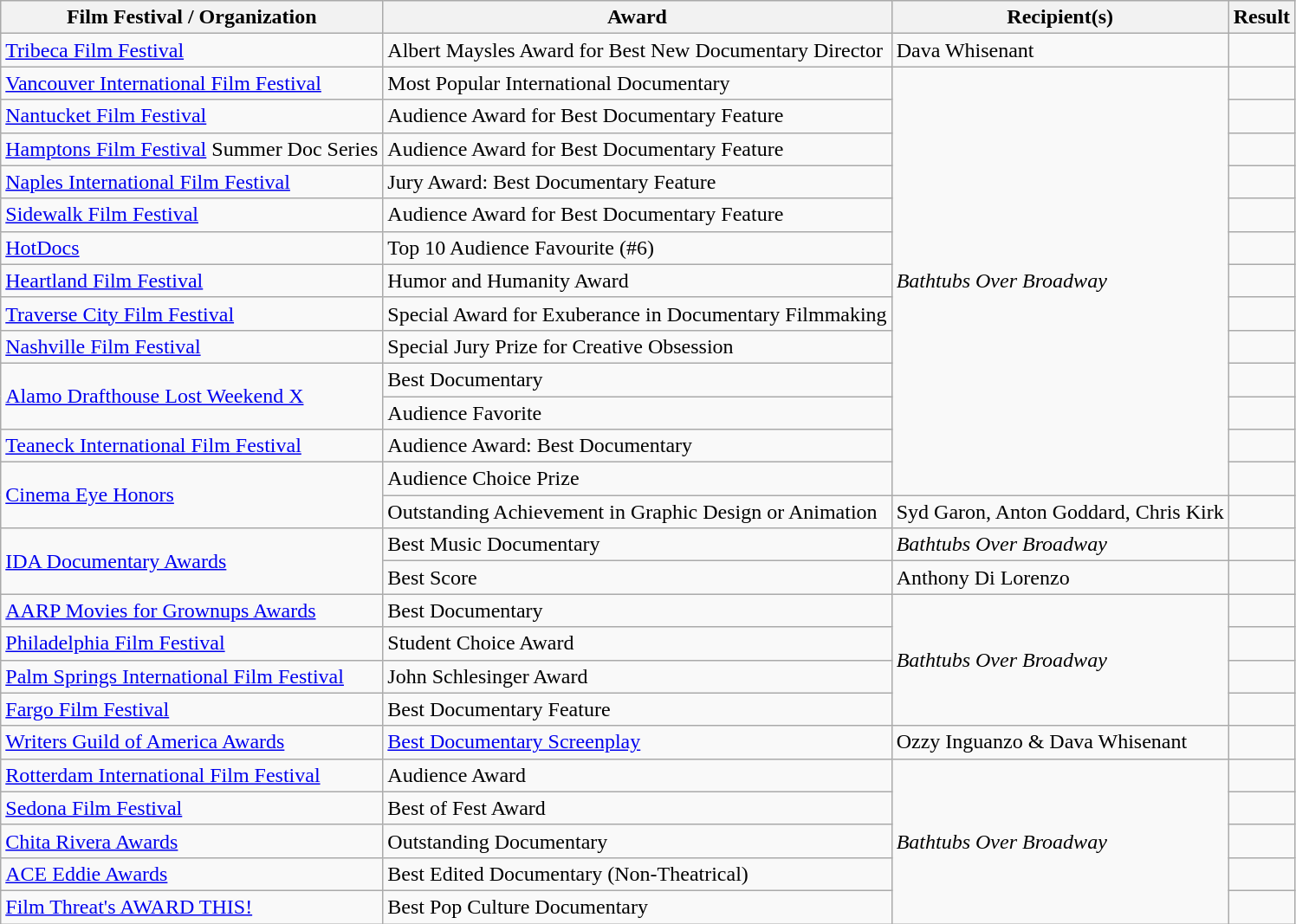<table class="wikitable">
<tr>
<th>Film Festival / Organization</th>
<th>Award</th>
<th>Recipient(s)</th>
<th>Result</th>
</tr>
<tr>
<td><a href='#'>Tribeca Film Festival</a></td>
<td>Albert Maysles Award for Best New Documentary Director</td>
<td>Dava Whisenant</td>
<td></td>
</tr>
<tr>
<td><a href='#'>Vancouver International Film Festival</a></td>
<td>Most Popular International Documentary</td>
<td rowspan=13><em>Bathtubs Over Broadway</em></td>
<td></td>
</tr>
<tr>
<td><a href='#'>Nantucket Film Festival</a></td>
<td>Audience Award for Best Documentary Feature</td>
<td></td>
</tr>
<tr>
<td><a href='#'>Hamptons Film Festival</a> Summer Doc Series</td>
<td>Audience Award for Best Documentary Feature</td>
<td></td>
</tr>
<tr>
<td><a href='#'>Naples International Film Festival</a></td>
<td>Jury Award: Best Documentary Feature</td>
<td></td>
</tr>
<tr>
<td><a href='#'>Sidewalk Film Festival</a></td>
<td>Audience Award for Best Documentary Feature</td>
<td></td>
</tr>
<tr>
<td><a href='#'>HotDocs</a></td>
<td>Top 10 Audience Favourite (#6)</td>
<td></td>
</tr>
<tr>
<td><a href='#'>Heartland Film Festival</a></td>
<td>Humor and Humanity Award</td>
<td></td>
</tr>
<tr>
<td><a href='#'>Traverse City Film Festival</a></td>
<td>Special Award for Exuberance in Documentary Filmmaking</td>
<td></td>
</tr>
<tr>
<td><a href='#'>Nashville Film Festival</a></td>
<td>Special Jury Prize for Creative Obsession</td>
<td></td>
</tr>
<tr>
<td rowspan=2><a href='#'>Alamo Drafthouse Lost Weekend X</a></td>
<td>Best Documentary</td>
<td></td>
</tr>
<tr>
<td>Audience Favorite</td>
<td></td>
</tr>
<tr>
<td><a href='#'>Teaneck International Film Festival</a></td>
<td>Audience Award: Best Documentary</td>
<td></td>
</tr>
<tr>
<td rowspan=2><a href='#'>Cinema Eye Honors</a></td>
<td>Audience Choice Prize</td>
<td></td>
</tr>
<tr>
<td>Outstanding Achievement in Graphic Design or Animation</td>
<td>Syd Garon, Anton Goddard, Chris Kirk</td>
<td></td>
</tr>
<tr>
<td rowspan=2><a href='#'>IDA Documentary Awards</a></td>
<td>Best Music Documentary</td>
<td><em>Bathtubs Over Broadway</em></td>
<td></td>
</tr>
<tr>
<td>Best Score</td>
<td>Anthony Di Lorenzo</td>
<td></td>
</tr>
<tr>
<td><a href='#'>AARP Movies for Grownups Awards</a></td>
<td>Best Documentary</td>
<td rowspan=4><em>Bathtubs Over Broadway</em></td>
<td></td>
</tr>
<tr>
<td><a href='#'>Philadelphia Film Festival</a></td>
<td>Student Choice Award</td>
<td></td>
</tr>
<tr>
<td><a href='#'>Palm Springs International Film Festival</a></td>
<td>John Schlesinger Award</td>
<td></td>
</tr>
<tr>
<td><a href='#'>Fargo Film Festival</a></td>
<td>Best Documentary Feature</td>
<td></td>
</tr>
<tr>
<td><a href='#'>Writers Guild of America Awards</a></td>
<td><a href='#'>Best Documentary Screenplay</a></td>
<td>Ozzy Inguanzo & Dava Whisenant</td>
<td></td>
</tr>
<tr>
<td><a href='#'>Rotterdam International Film Festival</a></td>
<td>Audience Award</td>
<td rowspan=5><em>Bathtubs Over Broadway</em></td>
<td></td>
</tr>
<tr>
<td><a href='#'>Sedona Film Festival</a></td>
<td>Best of Fest Award</td>
<td></td>
</tr>
<tr>
<td><a href='#'>Chita Rivera Awards</a></td>
<td>Outstanding Documentary</td>
<td></td>
</tr>
<tr>
<td><a href='#'>ACE Eddie Awards</a></td>
<td>Best Edited Documentary (Non-Theatrical)</td>
<td></td>
</tr>
<tr>
<td><a href='#'>Film Threat's AWARD THIS!</a></td>
<td>Best Pop Culture Documentary</td>
<td></td>
</tr>
</table>
